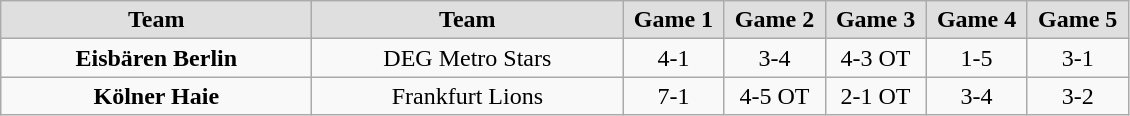<table class="wikitable">
<tr align="center">
<td width="200" bgcolor="#dfdfdf"><strong>Team</strong></td>
<td width="200" bgcolor="#dfdfdf"><strong>Team</strong></td>
<td width="60" bgcolor="#dfdfdf"><strong>Game 1</strong></td>
<td width="60" bgcolor="#dfdfdf"><strong>Game 2</strong></td>
<td width="60" bgcolor="#dfdfdf"><strong>Game 3</strong></td>
<td width="60" bgcolor="#dfdfdf"><strong>Game 4</strong></td>
<td width="60" bgcolor="#dfdfdf"><strong>Game 5</strong></td>
</tr>
<tr align="center">
<td><strong>Eisbären Berlin</strong></td>
<td>DEG Metro Stars</td>
<td>4-1</td>
<td>3-4</td>
<td>4-3 OT</td>
<td>1-5</td>
<td>3-1</td>
</tr>
<tr align="center">
<td><strong>Kölner Haie</strong></td>
<td>Frankfurt Lions</td>
<td>7-1</td>
<td>4-5 OT</td>
<td>2-1 OT</td>
<td>3-4</td>
<td>3-2</td>
</tr>
</table>
